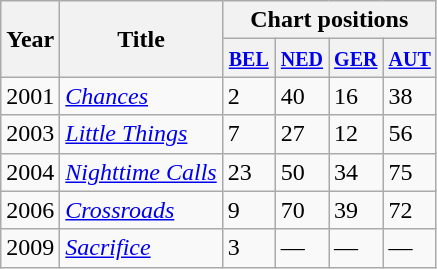<table class="wikitable">
<tr>
<th rowspan="2">Year</th>
<th rowspan="2">Title</th>
<th colspan="4">Chart positions</th>
</tr>
<tr>
<th style="width:28px;"><small><a href='#'>BEL</a></small></th>
<th style="width:28px;"><small><a href='#'>NED</a></small></th>
<th style="width:28px;"><small><a href='#'>GER</a></small></th>
<th style="width:28px;"><small><a href='#'>AUT</a></small></th>
</tr>
<tr>
<td>2001</td>
<td><em><a href='#'>Chances</a></em></td>
<td>2</td>
<td>40</td>
<td>16</td>
<td>38</td>
</tr>
<tr>
<td>2003</td>
<td><em><a href='#'>Little Things</a></em></td>
<td>7</td>
<td>27</td>
<td>12</td>
<td>56</td>
</tr>
<tr>
<td>2004</td>
<td><em><a href='#'>Nighttime Calls</a></em></td>
<td>23</td>
<td>50</td>
<td>34</td>
<td>75</td>
</tr>
<tr>
<td>2006</td>
<td><em><a href='#'>Crossroads</a></em></td>
<td>9</td>
<td>70</td>
<td>39</td>
<td>72</td>
</tr>
<tr>
<td>2009</td>
<td><em><a href='#'>Sacrifice</a></em></td>
<td>3</td>
<td>—</td>
<td>—</td>
<td>—</td>
</tr>
</table>
